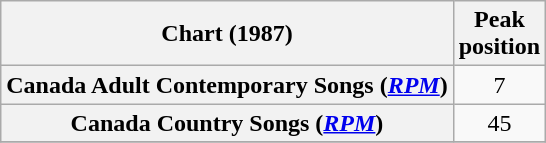<table class="wikitable plainrowheaders" style="text-align:center">
<tr>
<th scope="col">Chart (1987)</th>
<th scope="col">Peak<br> position</th>
</tr>
<tr>
<th scope="row">Canada Adult Contemporary Songs (<em><a href='#'>RPM</a></em>)</th>
<td>7</td>
</tr>
<tr>
<th scope="row">Canada Country Songs (<em><a href='#'>RPM</a></em>)</th>
<td>45</td>
</tr>
<tr>
</tr>
</table>
